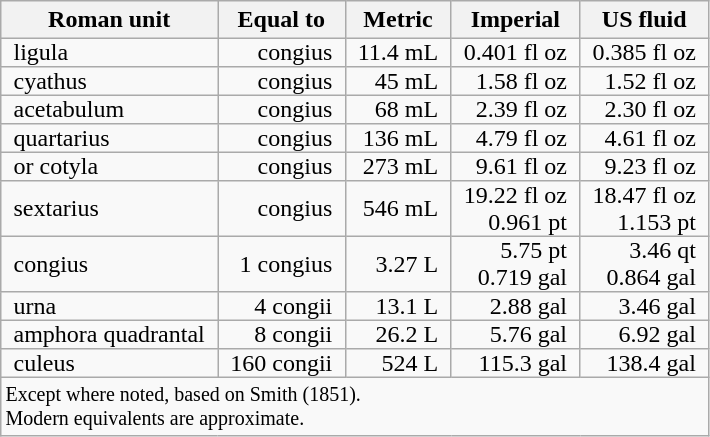<table class="wikitable">
<tr>
<th>Roman unit</th>
<th>Equal to</th>
<th>Metric</th>
<th>Imperial</th>
<th>US fluid</th>
</tr>
<tr>
<td style="padding:0 8px;">ligula</td>
<td style="padding:0 8px; text-align:right;"> congius</td>
<td style="padding:0 8px; text-align:right;">11.4 mL</td>
<td style="padding:0 8px; text-align:right;">0.401 fl oz</td>
<td style="padding:0 8px; text-align:right;">0.385 fl oz</td>
</tr>
<tr>
<td style="padding:0 8px;">cyathus</td>
<td style="padding:0 8px; text-align:right;"> congius</td>
<td style="padding:0 8px; text-align:right;">45 mL</td>
<td style="padding:0 8px; text-align:right;">1.58 fl oz</td>
<td style="padding:0 8px; text-align:right;">1.52 fl oz</td>
</tr>
<tr>
<td style="padding:0 8px;">acetabulum</td>
<td style="padding:0 8px; text-align:right;"> congius</td>
<td style="padding:0 8px; text-align:right;">68 mL</td>
<td style="padding:0 8px; text-align:right;">2.39 fl oz</td>
<td style="padding:0 8px; text-align:right;">2.30 fl oz</td>
</tr>
<tr>
<td style="padding:0 8px;">quartarius</td>
<td style="padding:0 8px; text-align:right;"> congius</td>
<td style="padding:0 8px; text-align:right;">136 mL</td>
<td style="padding:0 8px; text-align:right;">4.79 fl oz</td>
<td style="padding:0 8px; text-align:right;">4.61 fl oz</td>
</tr>
<tr>
<td style="padding:0 8px;"> or cotyla</td>
<td style="padding:0 8px; text-align:right;"> congius</td>
<td style="padding:0 8px; text-align:right;">273 mL</td>
<td style="padding:0 8px; text-align:right;">9.61 fl oz</td>
<td style="padding:0 8px; text-align:right;">9.23 fl oz</td>
</tr>
<tr>
<td style="padding:0 8px;">sextarius</td>
<td style="padding:0 8px; text-align:right;"> congius</td>
<td style="padding:0 8px; text-align:right;">546 mL</td>
<td style="padding:0 8px; text-align:right;">19.22 fl oz<br>0.961 pt</td>
<td style="padding:0 8px; text-align:right;">18.47 fl oz<br>1.153 pt</td>
</tr>
<tr>
<td style="padding:0 8px;">congius</td>
<td style="padding:0 8px; text-align:right;">1 congius</td>
<td style="padding:0 8px; text-align:right;">3.27 L</td>
<td style="padding:0 8px; text-align:right;">5.75 pt<br>0.719 gal</td>
<td style="padding:0 8px; text-align:right;">3.46 qt<br>0.864 gal</td>
</tr>
<tr>
<td style="padding:0 8px;">urna</td>
<td style="padding:0 8px; text-align:right;">4 congii</td>
<td style="padding:0 8px; text-align:right;">13.1 L</td>
<td style="padding:0 8px; text-align:right;">2.88 gal</td>
<td style="padding:0 8px; text-align:right;">3.46 gal</td>
</tr>
<tr>
<td style="padding:0 8px;">amphora quadrantal</td>
<td style="padding:0 8px; text-align:right;">8 congii</td>
<td style="padding:0 8px; text-align:right;">26.2 L</td>
<td style="padding:0 8px; text-align:right;">5.76 gal</td>
<td style="padding:0 8px; text-align:right;">6.92 gal</td>
</tr>
<tr>
<td style="padding:0 8px;">culeus</td>
<td style="padding:0 8px; text-align:right;">160 congii</td>
<td style="padding:0 8px; text-align:right;">524 L</td>
<td style="padding:0 8px; text-align:right;">115.3 gal</td>
<td style="padding:0 8px; text-align:right;">138.4 gal</td>
</tr>
<tr>
<td colspan=5 style="font-size:smaller;">Except where noted, based on Smith (1851).<br>Modern equivalents are approximate.</td>
</tr>
</table>
